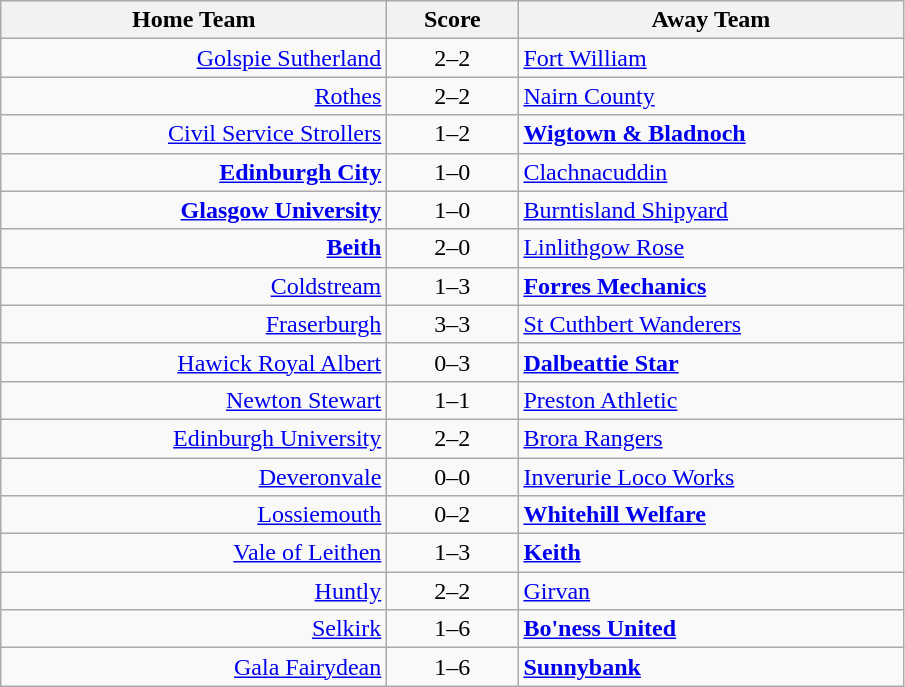<table class="wikitable" style="border-collapse: collapse;">
<tr>
<th align="right" width="250">Home Team</th>
<th align="center" width="80"> Score </th>
<th align="left" width="250">Away Team</th>
</tr>
<tr>
<td style="text-align: right;"><a href='#'>Golspie Sutherland</a></td>
<td style="text-align: center;">2–2</td>
<td style="text-align: left;"><a href='#'>Fort William</a></td>
</tr>
<tr>
<td style="text-align: right;"><a href='#'>Rothes</a></td>
<td style="text-align: center;">2–2</td>
<td style="text-align: left;"><a href='#'>Nairn County</a></td>
</tr>
<tr>
<td style="text-align: right;"><a href='#'>Civil Service Strollers</a></td>
<td style="text-align: center;">1–2</td>
<td style="text-align: left;"><strong><a href='#'>Wigtown & Bladnoch</a></strong></td>
</tr>
<tr>
<td style="text-align: right;"><strong><a href='#'>Edinburgh City</a></strong></td>
<td style="text-align: center;">1–0</td>
<td style="text-align: left;"><a href='#'>Clachnacuddin</a></td>
</tr>
<tr>
<td style="text-align: right;"><strong><a href='#'>Glasgow University</a></strong></td>
<td style="text-align: center;">1–0</td>
<td style="text-align: left;"><a href='#'>Burntisland Shipyard</a></td>
</tr>
<tr>
<td style="text-align: right;"><strong><a href='#'>Beith</a></strong></td>
<td style="text-align: center;">2–0</td>
<td style="text-align: left;"><a href='#'>Linlithgow Rose</a></td>
</tr>
<tr>
<td style="text-align: right;"><a href='#'>Coldstream</a></td>
<td style="text-align: center;">1–3</td>
<td style="text-align: left;"><strong><a href='#'>Forres Mechanics</a></strong></td>
</tr>
<tr>
<td style="text-align: right;"><a href='#'>Fraserburgh</a></td>
<td style="text-align: center;">3–3</td>
<td style="text-align: left;"><a href='#'>St Cuthbert Wanderers</a></td>
</tr>
<tr>
<td style="text-align: right;"><a href='#'>Hawick Royal Albert</a></td>
<td style="text-align: center;">0–3</td>
<td style="text-align: left;"><strong><a href='#'>Dalbeattie Star</a></strong></td>
</tr>
<tr>
<td style="text-align: right;"><a href='#'>Newton Stewart</a></td>
<td style="text-align: center;">1–1</td>
<td style="text-align: left;"><a href='#'>Preston Athletic</a></td>
</tr>
<tr>
<td style="text-align: right;"><a href='#'>Edinburgh University</a></td>
<td style="text-align: center;">2–2</td>
<td style="text-align: left;"><a href='#'>Brora Rangers</a></td>
</tr>
<tr>
<td style="text-align: right;"><a href='#'>Deveronvale</a></td>
<td style="text-align: center;">0–0</td>
<td style="text-align: left;"><a href='#'>Inverurie Loco Works</a></td>
</tr>
<tr>
<td style="text-align: right;"><a href='#'>Lossiemouth</a></td>
<td style="text-align: center;">0–2</td>
<td style="text-align: left;"><strong><a href='#'>Whitehill Welfare</a></strong></td>
</tr>
<tr>
<td style="text-align: right;"><a href='#'>Vale of Leithen</a></td>
<td style="text-align: center;">1–3</td>
<td style="text-align: left;"><strong><a href='#'>Keith</a></strong></td>
</tr>
<tr>
<td style="text-align: right;"><a href='#'>Huntly</a></td>
<td style="text-align: center;">2–2</td>
<td style="text-align: left;"><a href='#'>Girvan</a></td>
</tr>
<tr>
<td style="text-align: right;"><a href='#'>Selkirk</a></td>
<td style="text-align: center;">1–6</td>
<td style="text-align: left;"><strong><a href='#'>Bo'ness United</a></strong></td>
</tr>
<tr>
<td style="text-align: right;"><a href='#'>Gala Fairydean</a></td>
<td style="text-align: center;">1–6</td>
<td style="text-align: left;"><strong><a href='#'>Sunnybank</a></strong></td>
</tr>
</table>
